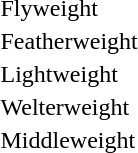<table>
<tr valign="top">
<td rowspan="2">Flyweight<br></td>
<td rowspan="2"></td>
<td rowspan="2"></td>
<td></td>
</tr>
<tr>
<td></td>
</tr>
<tr valign="top">
<td rowspan="2">Featherweight<br></td>
<td rowspan="2"></td>
<td rowspan="2"></td>
<td></td>
</tr>
<tr>
<td></td>
</tr>
<tr valign="top">
<td rowspan="2">Lightweight<br></td>
<td rowspan="2"></td>
<td rowspan="2"></td>
<td></td>
</tr>
<tr>
<td></td>
</tr>
<tr valign="top">
<td rowspan="2">Welterweight<br></td>
<td rowspan="2"></td>
<td rowspan="2"></td>
<td></td>
</tr>
<tr>
<td></td>
</tr>
<tr valign="top">
<td rowspan="2">Middleweight<br></td>
<td rowspan="2"></td>
<td rowspan="2"></td>
<td></td>
</tr>
<tr>
<td></td>
</tr>
<tr>
</tr>
</table>
